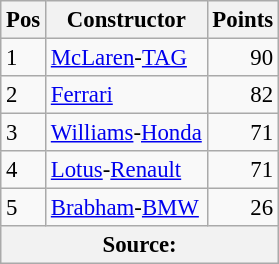<table class="wikitable" style="font-size: 95%;">
<tr>
<th>Pos</th>
<th>Constructor</th>
<th>Points</th>
</tr>
<tr>
<td>1</td>
<td> <a href='#'>McLaren</a>-<a href='#'>TAG</a></td>
<td style="text-align: right">90</td>
</tr>
<tr>
<td>2</td>
<td> <a href='#'>Ferrari</a></td>
<td style="text-align: right">82</td>
</tr>
<tr>
<td>3</td>
<td> <a href='#'>Williams</a>-<a href='#'>Honda</a></td>
<td style="text-align: right">71</td>
</tr>
<tr>
<td>4</td>
<td> <a href='#'>Lotus</a>-<a href='#'>Renault</a></td>
<td style="text-align: right">71</td>
</tr>
<tr>
<td>5</td>
<td> <a href='#'>Brabham</a>-<a href='#'>BMW</a></td>
<td style="text-align: right">26</td>
</tr>
<tr>
<th colspan=3>Source:</th>
</tr>
</table>
